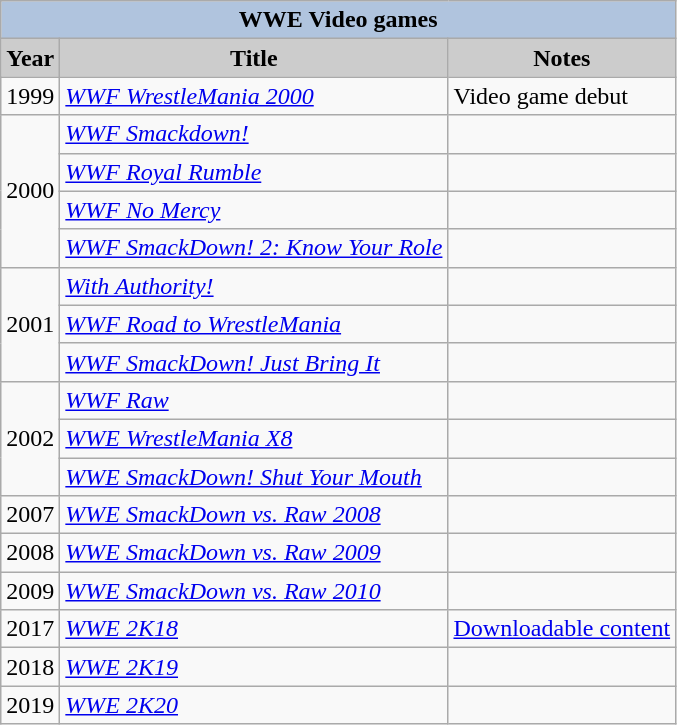<table class="wikitable sortable">
<tr style="text-align:center;">
<th colspan=4 style="background:#B0C4DE;">WWE Video games</th>
</tr>
<tr style="text-align:center;">
<th style="background:#ccc;">Year</th>
<th style="background:#ccc;">Title</th>
<th style="background:#ccc;">Notes</th>
</tr>
<tr>
<td>1999</td>
<td><em><a href='#'>WWF WrestleMania 2000</a></em></td>
<td>Video game debut</td>
</tr>
<tr>
<td rowspan="4">2000</td>
<td><em><a href='#'>WWF Smackdown!</a></em></td>
<td></td>
</tr>
<tr>
<td><em><a href='#'>WWF Royal Rumble</a></em></td>
<td></td>
</tr>
<tr>
<td><em><a href='#'>WWF No Mercy</a></em></td>
<td></td>
</tr>
<tr>
<td><em><a href='#'>WWF SmackDown! 2: Know Your Role</a></em></td>
<td></td>
</tr>
<tr>
<td rowspan="3">2001</td>
<td><em><a href='#'>With Authority!</a></em></td>
<td></td>
</tr>
<tr>
<td><em><a href='#'>WWF Road to WrestleMania</a></em></td>
<td></td>
</tr>
<tr>
<td><em><a href='#'>WWF SmackDown! Just Bring It</a></em></td>
<td></td>
</tr>
<tr>
<td rowspan="3">2002</td>
<td><em><a href='#'>WWF Raw</a></em></td>
<td></td>
</tr>
<tr>
<td><em><a href='#'>WWE WrestleMania X8</a></em></td>
<td></td>
</tr>
<tr>
<td><em><a href='#'>WWE SmackDown! Shut Your Mouth</a></em></td>
<td></td>
</tr>
<tr>
<td>2007</td>
<td><em><a href='#'>WWE SmackDown vs. Raw 2008</a></em></td>
<td></td>
</tr>
<tr>
<td>2008</td>
<td><em><a href='#'>WWE SmackDown vs. Raw 2009</a></em></td>
<td></td>
</tr>
<tr>
<td>2009</td>
<td><em><a href='#'>WWE SmackDown vs. Raw 2010</a></em></td>
<td></td>
</tr>
<tr>
<td>2017</td>
<td><em><a href='#'>WWE 2K18</a></em></td>
<td><a href='#'>Downloadable content</a></td>
</tr>
<tr>
<td>2018</td>
<td><em><a href='#'>WWE 2K19</a></em></td>
<td></td>
</tr>
<tr>
<td>2019</td>
<td><em><a href='#'>WWE 2K20</a></em></td>
<td></td>
</tr>
</table>
